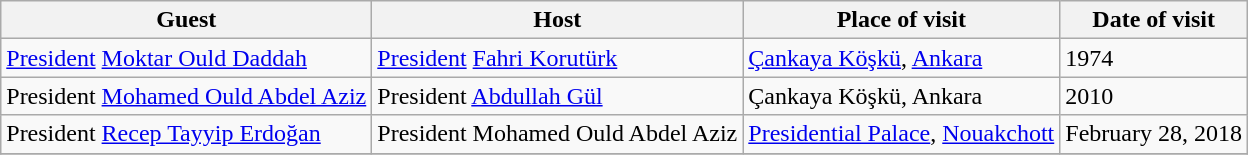<table class="wikitable" border="1">
<tr>
<th>Guest</th>
<th>Host</th>
<th>Place of visit</th>
<th>Date of visit</th>
</tr>
<tr>
<td> <a href='#'>President</a> <a href='#'>Moktar Ould Daddah</a></td>
<td> <a href='#'>President</a> <a href='#'>Fahri Korutürk</a></td>
<td><a href='#'>Çankaya Köşkü</a>, <a href='#'>Ankara</a></td>
<td>1974</td>
</tr>
<tr>
<td> President <a href='#'>Mohamed Ould Abdel Aziz</a></td>
<td> President <a href='#'>Abdullah Gül</a></td>
<td>Çankaya Köşkü, Ankara</td>
<td>2010</td>
</tr>
<tr>
<td> President <a href='#'>Recep Tayyip Erdoğan</a></td>
<td> President Mohamed Ould Abdel Aziz</td>
<td><a href='#'>Presidential Palace</a>, <a href='#'>Nouakchott</a></td>
<td>February 28, 2018</td>
</tr>
<tr>
</tr>
</table>
